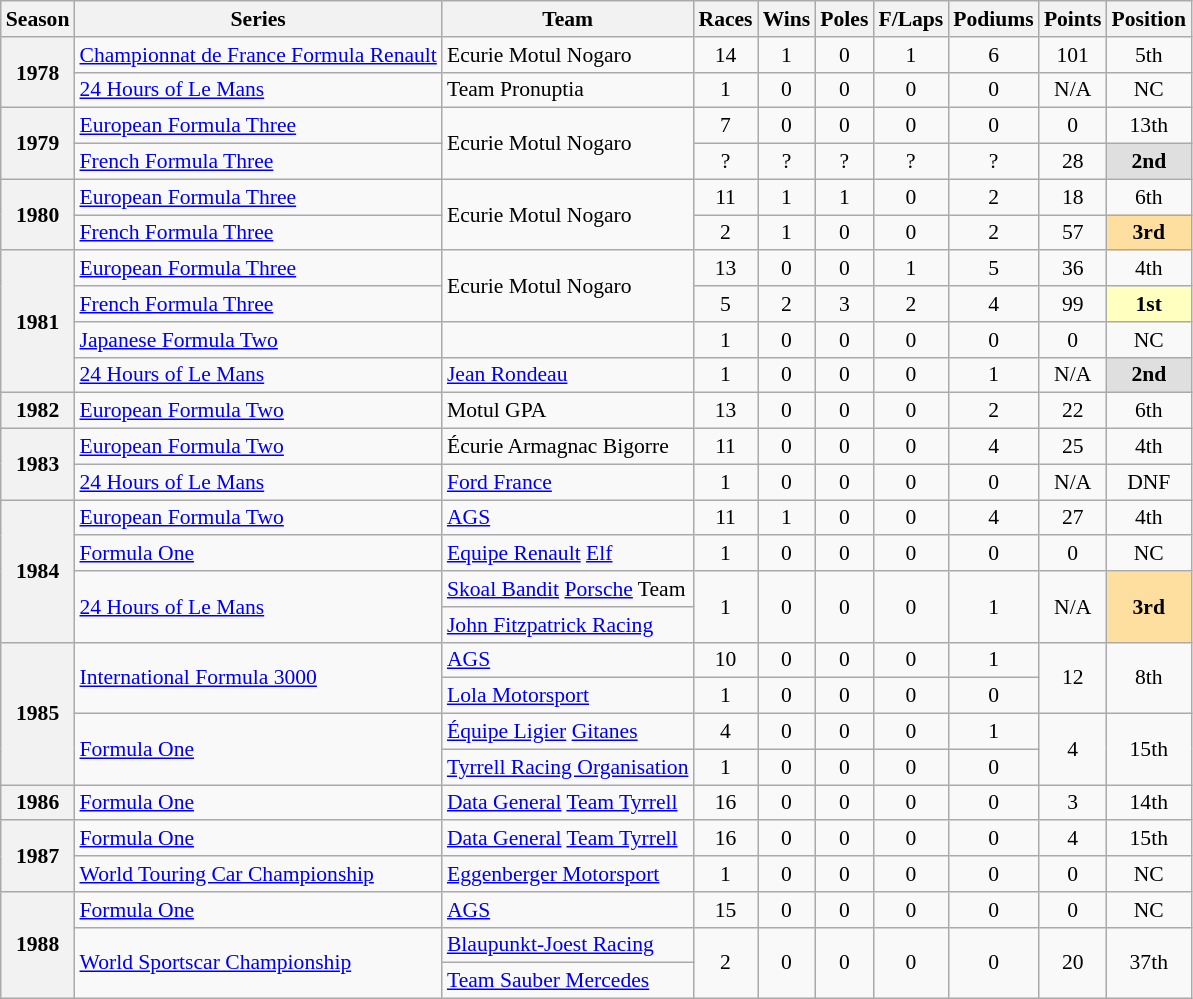<table class="wikitable" style="font-size: 90%; text-align:center">
<tr>
<th>Season</th>
<th>Series</th>
<th>Team</th>
<th>Races</th>
<th>Wins</th>
<th>Poles</th>
<th>F/Laps</th>
<th>Podiums</th>
<th>Points</th>
<th>Position</th>
</tr>
<tr>
<th rowspan=2>1978</th>
<td align=left nowrap><a href='#'>Championnat de France Formula Renault</a></td>
<td align=left>Ecurie Motul Nogaro</td>
<td>14</td>
<td>1</td>
<td>0</td>
<td>1</td>
<td>6</td>
<td>101</td>
<td>5th</td>
</tr>
<tr>
<td align=left><a href='#'>24 Hours of Le Mans</a></td>
<td align=left>Team Pronuptia</td>
<td>1</td>
<td>0</td>
<td>0</td>
<td>0</td>
<td>0</td>
<td>N/A</td>
<td>NC</td>
</tr>
<tr>
<th rowspan=2>1979</th>
<td align=left><a href='#'>European Formula Three</a></td>
<td rowspan="2" style="text-align:left">Ecurie Motul Nogaro</td>
<td>7</td>
<td>0</td>
<td>0</td>
<td>0</td>
<td>0</td>
<td>0</td>
<td>13th</td>
</tr>
<tr>
<td align=left><a href='#'>French Formula Three</a></td>
<td>?</td>
<td>?</td>
<td>?</td>
<td>?</td>
<td>?</td>
<td>28</td>
<td style="background:#DFDFDF"><strong>2nd</strong></td>
</tr>
<tr>
<th rowspan=2>1980</th>
<td align=left><a href='#'>European Formula Three</a></td>
<td rowspan="2" style="text-align:left">Ecurie Motul Nogaro</td>
<td>11</td>
<td>1</td>
<td>1</td>
<td>0</td>
<td>2</td>
<td>18</td>
<td>6th</td>
</tr>
<tr>
<td align=left><a href='#'>French Formula Three</a></td>
<td>2</td>
<td>1</td>
<td>0</td>
<td>0</td>
<td>2</td>
<td>57</td>
<td style="background:#FFDF9F"><strong>3rd</strong></td>
</tr>
<tr>
<th rowspan=4>1981</th>
<td align=left><a href='#'>European Formula Three</a></td>
<td rowspan="2" style="text-align:left">Ecurie Motul Nogaro</td>
<td>13</td>
<td>0</td>
<td>0</td>
<td>1</td>
<td>5</td>
<td>36</td>
<td>4th</td>
</tr>
<tr>
<td align=left><a href='#'>French Formula Three</a></td>
<td>5</td>
<td>2</td>
<td>3</td>
<td>2</td>
<td>4</td>
<td>99</td>
<td style="background:#FFFFBF"><strong>1st</strong></td>
</tr>
<tr>
<td align=left><a href='#'>Japanese Formula Two</a></td>
<td align=left></td>
<td>1</td>
<td>0</td>
<td>0</td>
<td>0</td>
<td>0</td>
<td>0</td>
<td>NC</td>
</tr>
<tr>
<td align=left><a href='#'>24 Hours of Le Mans</a></td>
<td align=left><a href='#'>Jean Rondeau</a></td>
<td>1</td>
<td>0</td>
<td>0</td>
<td>0</td>
<td>1</td>
<td>N/A</td>
<td style="background:#DFDFDF"><strong>2nd</strong></td>
</tr>
<tr>
<th>1982</th>
<td align=left><a href='#'>European Formula Two</a></td>
<td align=left>Motul GPA</td>
<td>13</td>
<td>0</td>
<td>0</td>
<td>0</td>
<td>2</td>
<td>22</td>
<td>6th</td>
</tr>
<tr>
<th rowspan=2>1983</th>
<td align=left><a href='#'>European Formula Two</a></td>
<td align=left>Écurie Armagnac Bigorre</td>
<td>11</td>
<td>0</td>
<td>0</td>
<td>0</td>
<td>4</td>
<td>25</td>
<td>4th</td>
</tr>
<tr>
<td align=left><a href='#'>24 Hours of Le Mans</a></td>
<td align=left><a href='#'>Ford France</a></td>
<td>1</td>
<td>0</td>
<td>0</td>
<td>0</td>
<td>0</td>
<td>N/A</td>
<td>DNF</td>
</tr>
<tr>
<th rowspan=4>1984</th>
<td align=left><a href='#'>European Formula Two</a></td>
<td align=left><a href='#'>AGS</a></td>
<td>11</td>
<td>1</td>
<td>0</td>
<td>0</td>
<td>4</td>
<td>27</td>
<td>4th</td>
</tr>
<tr>
<td align=left><a href='#'>Formula One</a></td>
<td align=left><a href='#'>Equipe Renault</a> <a href='#'>Elf</a></td>
<td>1</td>
<td>0</td>
<td>0</td>
<td>0</td>
<td>0</td>
<td>0</td>
<td>NC</td>
</tr>
<tr>
<td rowspan="2" style="text-align:left"><a href='#'>24 Hours of Le Mans</a></td>
<td align=left nowrap><a href='#'>Skoal Bandit</a> <a href='#'>Porsche</a> Team</td>
<td rowspan=2>1</td>
<td rowspan=2>0</td>
<td rowspan=2>0</td>
<td rowspan=2>0</td>
<td rowspan=2>1</td>
<td rowspan=2>N/A</td>
<td rowspan=2 style="background:#FFDF9F;"><strong>3rd</strong></td>
</tr>
<tr>
<td align=left><a href='#'>John Fitzpatrick Racing</a></td>
</tr>
<tr>
<th rowspan=4>1985</th>
<td rowspan="2" style="text-align:left"><a href='#'>International Formula 3000</a></td>
<td align=left><a href='#'>AGS</a></td>
<td>10</td>
<td>0</td>
<td>0</td>
<td>0</td>
<td>1</td>
<td rowspan=2>12</td>
<td rowspan=2>8th</td>
</tr>
<tr>
<td align=left><a href='#'>Lola Motorsport</a></td>
<td>1</td>
<td>0</td>
<td>0</td>
<td>0</td>
<td>0</td>
</tr>
<tr>
<td rowspan="2" style="text-align:left"><a href='#'>Formula One</a></td>
<td align=left><a href='#'>Équipe Ligier</a> <a href='#'>Gitanes</a></td>
<td>4</td>
<td>0</td>
<td>0</td>
<td>0</td>
<td>1</td>
<td rowspan=2>4</td>
<td rowspan=2>15th</td>
</tr>
<tr>
<td align=left><a href='#'>Tyrrell Racing Organisation</a></td>
<td>1</td>
<td>0</td>
<td>0</td>
<td>0</td>
<td>0</td>
</tr>
<tr>
<th>1986</th>
<td align=left><a href='#'>Formula One</a></td>
<td align=left><a href='#'>Data General</a> <a href='#'>Team Tyrrell</a></td>
<td>16</td>
<td>0</td>
<td>0</td>
<td>0</td>
<td>0</td>
<td>3</td>
<td>14th</td>
</tr>
<tr>
<th rowspan=2>1987</th>
<td align=left><a href='#'>Formula One</a></td>
<td align=left><a href='#'>Data General</a> <a href='#'>Team Tyrrell</a></td>
<td>16</td>
<td>0</td>
<td>0</td>
<td>0</td>
<td>0</td>
<td>4</td>
<td>15th</td>
</tr>
<tr>
<td align=left><a href='#'>World Touring Car Championship</a></td>
<td align=left><a href='#'>Eggenberger Motorsport</a></td>
<td>1</td>
<td>0</td>
<td>0</td>
<td>0</td>
<td>0</td>
<td>0</td>
<td>NC</td>
</tr>
<tr>
<th rowspan=3>1988</th>
<td align=left><a href='#'>Formula One</a></td>
<td align=left><a href='#'>AGS</a></td>
<td>15</td>
<td>0</td>
<td>0</td>
<td>0</td>
<td>0</td>
<td>0</td>
<td>NC</td>
</tr>
<tr>
<td rowspan="2" style="text-align:left"><a href='#'>World Sportscar Championship</a></td>
<td align=left><a href='#'>Blaupunkt-Joest Racing</a></td>
<td rowspan=2>2</td>
<td rowspan=2>0</td>
<td rowspan=2>0</td>
<td rowspan=2>0</td>
<td rowspan=2>0</td>
<td rowspan=2>20</td>
<td rowspan=2>37th</td>
</tr>
<tr>
<td align=left><a href='#'>Team Sauber Mercedes</a></td>
</tr>
</table>
